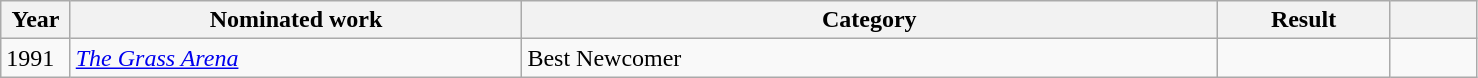<table class=wikitable>
<tr>
<th width=4%>Year</th>
<th width=26%>Nominated work</th>
<th width=40%>Category</th>
<th width=10%>Result</th>
<th width=5%></th>
</tr>
<tr>
<td>1991</td>
<td><em><a href='#'>The Grass Arena</a></em></td>
<td>Best Newcomer</td>
<td></td>
<td style="text-align:center;"></td>
</tr>
</table>
